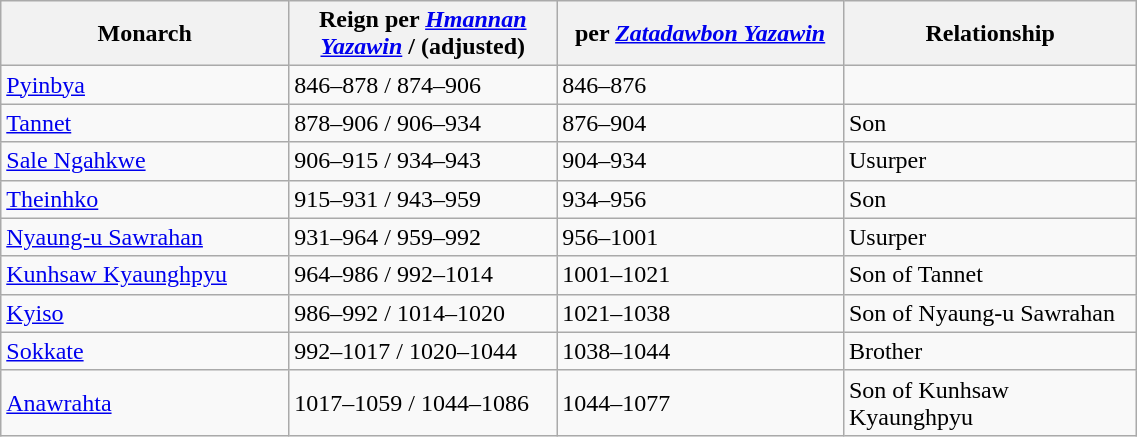<table width=60% class="wikitable">
<tr>
<th width=8%>Monarch</th>
<th width=8%>Reign per <em><a href='#'>Hmannan Yazawin</a></em> / (adjusted)</th>
<th width=8%>per <em><a href='#'>Zatadawbon Yazawin</a></em></th>
<th width=8%>Relationship</th>
</tr>
<tr>
<td><a href='#'>Pyinbya</a></td>
<td>846–878 / 874–906</td>
<td>846–876</td>
<td></td>
</tr>
<tr>
<td><a href='#'>Tannet</a></td>
<td>878–906 / 906–934</td>
<td>876–904</td>
<td>Son</td>
</tr>
<tr>
<td><a href='#'>Sale Ngahkwe</a></td>
<td>906–915 / 934–943</td>
<td>904–934</td>
<td>Usurper</td>
</tr>
<tr>
<td><a href='#'>Theinhko</a></td>
<td>915–931 / 943–959</td>
<td>934–956</td>
<td>Son</td>
</tr>
<tr>
<td><a href='#'>Nyaung-u Sawrahan</a></td>
<td>931–964 / 959–992</td>
<td>956–1001</td>
<td>Usurper</td>
</tr>
<tr>
<td><a href='#'>Kunhsaw Kyaunghpyu</a></td>
<td>964–986 / 992–1014</td>
<td>1001–1021</td>
<td>Son of Tannet</td>
</tr>
<tr>
<td><a href='#'>Kyiso</a></td>
<td>986–992 / 1014–1020</td>
<td>1021–1038</td>
<td>Son of Nyaung-u Sawrahan</td>
</tr>
<tr>
<td><a href='#'>Sokkate</a></td>
<td>992–1017 / 1020–1044</td>
<td>1038–1044</td>
<td>Brother</td>
</tr>
<tr>
<td><a href='#'>Anawrahta</a></td>
<td>1017–1059 / 1044–1086</td>
<td>1044–1077</td>
<td>Son of Kunhsaw Kyaunghpyu</td>
</tr>
</table>
